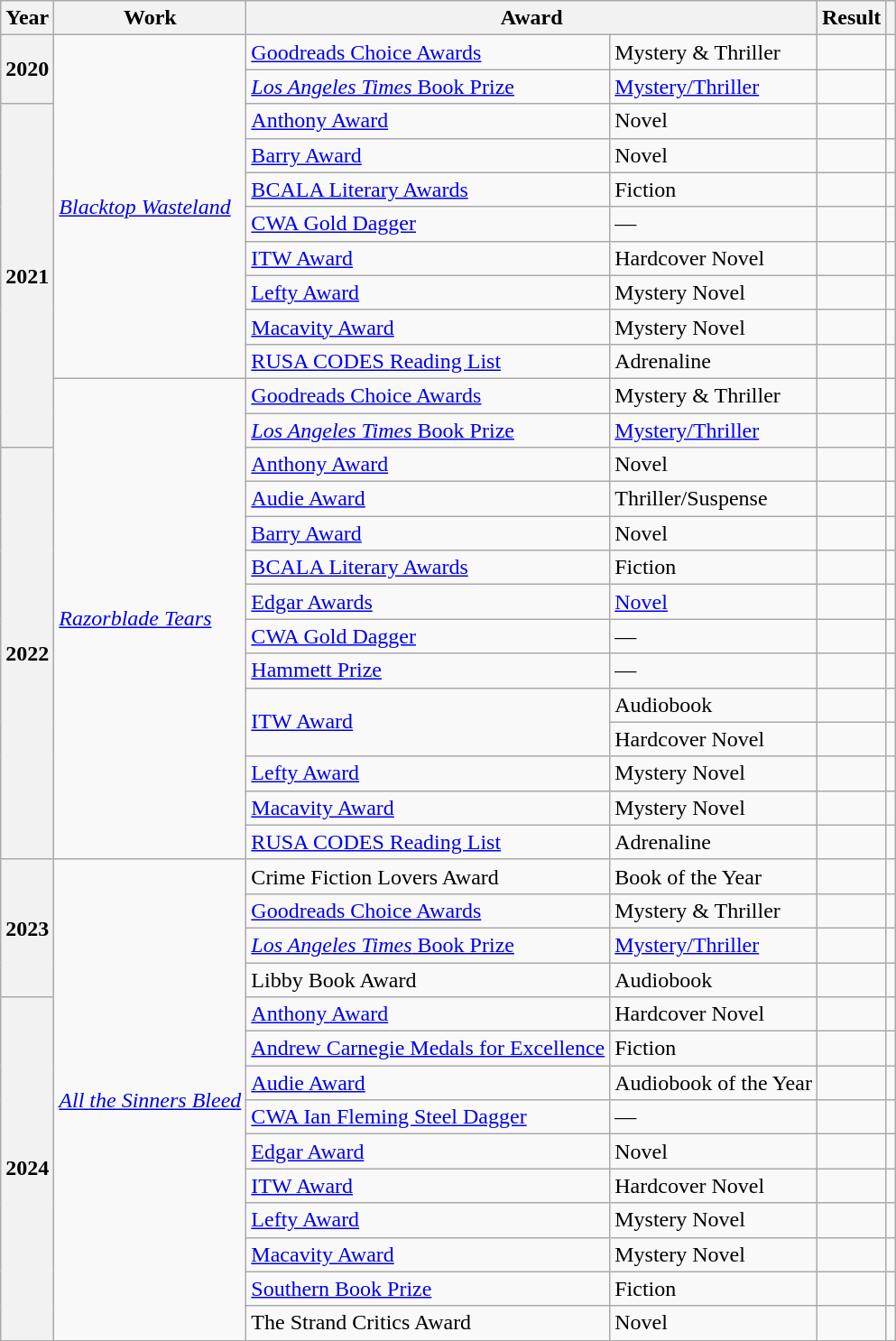<table class="wikitable sortable">
<tr>
<th>Year</th>
<th>Work</th>
<th colspan="2">Award</th>
<th>Result</th>
<th></th>
</tr>
<tr>
<th rowspan="2">2020</th>
<td rowspan="10"><em><a href='#'>Blacktop Wasteland</a></em></td>
<td><a href='#'>Goodreads Choice Awards</a></td>
<td>Mystery & Thriller</td>
<td></td>
<td></td>
</tr>
<tr>
<td><a href='#'><em>Los Angeles Times</em> Book Prize</a></td>
<td><a href='#'>Mystery/Thriller</a></td>
<td></td>
<td></td>
</tr>
<tr>
<th rowspan="10">2021</th>
<td><a href='#'>Anthony Award</a></td>
<td>Novel</td>
<td></td>
<td></td>
</tr>
<tr>
<td><a href='#'>Barry Award</a></td>
<td>Novel</td>
<td></td>
<td></td>
</tr>
<tr>
<td><a href='#'>BCALA Literary Awards</a></td>
<td>Fiction</td>
<td></td>
<td></td>
</tr>
<tr>
<td><a href='#'>CWA Gold Dagger</a></td>
<td>—</td>
<td></td>
<td></td>
</tr>
<tr>
<td><a href='#'>ITW Award</a></td>
<td>Hardcover Novel</td>
<td></td>
<td></td>
</tr>
<tr>
<td><a href='#'>Lefty Award</a></td>
<td>Mystery Novel</td>
<td></td>
<td></td>
</tr>
<tr>
<td><a href='#'>Macavity Award</a></td>
<td>Mystery Novel</td>
<td></td>
<td></td>
</tr>
<tr>
<td><a href='#'>RUSA CODES Reading List</a></td>
<td>Adrenaline</td>
<td></td>
<td></td>
</tr>
<tr>
<td rowspan="14"><em><a href='#'>Razorblade Tears</a></em></td>
<td><a href='#'>Goodreads Choice Awards</a></td>
<td>Mystery & Thriller</td>
<td></td>
<td></td>
</tr>
<tr>
<td><a href='#'><em>Los Angeles Times</em> Book Prize</a></td>
<td><a href='#'>Mystery/Thriller</a></td>
<td></td>
<td></td>
</tr>
<tr>
<th rowspan="12">2022</th>
<td><a href='#'>Anthony Award</a></td>
<td>Novel</td>
<td></td>
<td></td>
</tr>
<tr>
<td><a href='#'>Audie Award</a></td>
<td>Thriller/Suspense</td>
<td></td>
<td></td>
</tr>
<tr>
<td><a href='#'>Barry Award</a></td>
<td>Novel</td>
<td></td>
<td></td>
</tr>
<tr>
<td><a href='#'>BCALA Literary Awards</a></td>
<td>Fiction</td>
<td></td>
<td></td>
</tr>
<tr>
<td><a href='#'>Edgar Awards</a></td>
<td><a href='#'>Novel</a></td>
<td></td>
<td></td>
</tr>
<tr>
<td><a href='#'>CWA Gold Dagger</a></td>
<td>—</td>
<td></td>
<td></td>
</tr>
<tr>
<td><a href='#'>Hammett Prize</a></td>
<td>—</td>
<td></td>
<td></td>
</tr>
<tr>
<td rowspan="2"><a href='#'>ITW Award</a></td>
<td>Audiobook</td>
<td></td>
<td></td>
</tr>
<tr>
<td>Hardcover Novel</td>
<td></td>
<td></td>
</tr>
<tr>
<td><a href='#'>Lefty Award</a></td>
<td>Mystery Novel</td>
<td></td>
<td></td>
</tr>
<tr>
<td><a href='#'>Macavity Award</a></td>
<td>Mystery Novel</td>
<td></td>
<td></td>
</tr>
<tr>
<td><a href='#'>RUSA CODES Reading List</a></td>
<td>Adrenaline</td>
<td></td>
<td></td>
</tr>
<tr>
<th rowspan="4">2023</th>
<td rowspan="14"><em><a href='#'>All the Sinners Bleed</a></em></td>
<td>Crime Fiction Lovers Award</td>
<td>Book of the Year</td>
<td></td>
<td></td>
</tr>
<tr>
<td><a href='#'>Goodreads Choice Awards</a></td>
<td>Mystery & Thriller</td>
<td></td>
<td></td>
</tr>
<tr>
<td><a href='#'><em>Los Angeles Times</em> Book Prize</a></td>
<td><a href='#'>Mystery/Thriller</a></td>
<td></td>
<td></td>
</tr>
<tr>
<td>Libby Book Award</td>
<td>Audiobook</td>
<td></td>
<td></td>
</tr>
<tr>
<th rowspan="10">2024</th>
<td><a href='#'>Anthony Award</a></td>
<td>Hardcover Novel</td>
<td></td>
<td></td>
</tr>
<tr>
<td><a href='#'>Andrew Carnegie Medals for Excellence</a></td>
<td>Fiction</td>
<td></td>
<td></td>
</tr>
<tr>
<td><a href='#'>Audie Award</a></td>
<td>Audiobook of the Year</td>
<td></td>
<td></td>
</tr>
<tr>
<td><a href='#'>CWA Ian Fleming Steel Dagger</a></td>
<td>—</td>
<td></td>
<td></td>
</tr>
<tr>
<td><a href='#'>Edgar Award</a></td>
<td>Novel</td>
<td></td>
<td></td>
</tr>
<tr>
<td><a href='#'>ITW Award</a></td>
<td>Hardcover Novel</td>
<td></td>
<td></td>
</tr>
<tr>
<td><a href='#'>Lefty Award</a></td>
<td>Mystery Novel</td>
<td></td>
<td></td>
</tr>
<tr>
<td><a href='#'>Macavity Award</a></td>
<td>Mystery Novel</td>
<td></td>
<td></td>
</tr>
<tr>
<td><a href='#'>Southern Book Prize</a></td>
<td>Fiction</td>
<td></td>
<td></td>
</tr>
<tr>
<td>The Strand Critics Award</td>
<td>Novel</td>
<td></td>
<td></td>
</tr>
</table>
